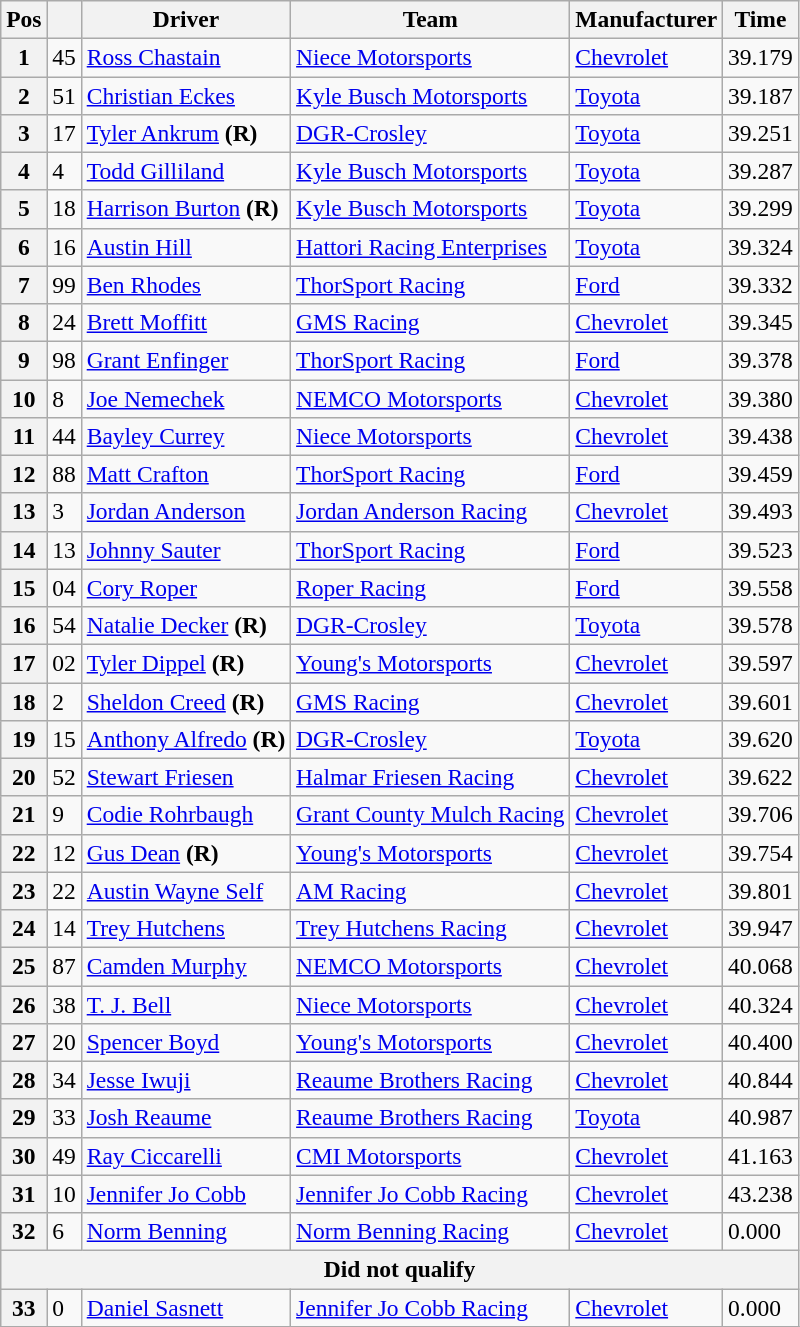<table class="wikitable" style="font-size:98%">
<tr>
<th>Pos</th>
<th></th>
<th>Driver</th>
<th>Team</th>
<th>Manufacturer</th>
<th>Time</th>
</tr>
<tr>
<th>1</th>
<td>45</td>
<td><a href='#'>Ross Chastain</a></td>
<td><a href='#'>Niece Motorsports</a></td>
<td><a href='#'>Chevrolet</a></td>
<td>39.179</td>
</tr>
<tr>
<th>2</th>
<td>51</td>
<td><a href='#'>Christian Eckes</a></td>
<td><a href='#'>Kyle Busch Motorsports</a></td>
<td><a href='#'>Toyota</a></td>
<td>39.187</td>
</tr>
<tr>
<th>3</th>
<td>17</td>
<td><a href='#'>Tyler Ankrum</a> <strong>(R)</strong></td>
<td><a href='#'>DGR-Crosley</a></td>
<td><a href='#'>Toyota</a></td>
<td>39.251</td>
</tr>
<tr>
<th>4</th>
<td>4</td>
<td><a href='#'>Todd Gilliland</a></td>
<td><a href='#'>Kyle Busch Motorsports</a></td>
<td><a href='#'>Toyota</a></td>
<td>39.287</td>
</tr>
<tr>
<th>5</th>
<td>18</td>
<td><a href='#'>Harrison Burton</a> <strong>(R)</strong></td>
<td><a href='#'>Kyle Busch Motorsports</a></td>
<td><a href='#'>Toyota</a></td>
<td>39.299</td>
</tr>
<tr>
<th>6</th>
<td>16</td>
<td><a href='#'>Austin Hill</a></td>
<td><a href='#'>Hattori Racing Enterprises</a></td>
<td><a href='#'>Toyota</a></td>
<td>39.324</td>
</tr>
<tr>
<th>7</th>
<td>99</td>
<td><a href='#'>Ben Rhodes</a></td>
<td><a href='#'>ThorSport Racing</a></td>
<td><a href='#'>Ford</a></td>
<td>39.332</td>
</tr>
<tr>
<th>8</th>
<td>24</td>
<td><a href='#'>Brett Moffitt</a></td>
<td><a href='#'>GMS Racing</a></td>
<td><a href='#'>Chevrolet</a></td>
<td>39.345</td>
</tr>
<tr>
<th>9</th>
<td>98</td>
<td><a href='#'>Grant Enfinger</a></td>
<td><a href='#'>ThorSport Racing</a></td>
<td><a href='#'>Ford</a></td>
<td>39.378</td>
</tr>
<tr>
<th>10</th>
<td>8</td>
<td><a href='#'>Joe Nemechek</a></td>
<td><a href='#'>NEMCO Motorsports</a></td>
<td><a href='#'>Chevrolet</a></td>
<td>39.380</td>
</tr>
<tr>
<th>11</th>
<td>44</td>
<td><a href='#'>Bayley Currey</a></td>
<td><a href='#'>Niece Motorsports</a></td>
<td><a href='#'>Chevrolet</a></td>
<td>39.438</td>
</tr>
<tr>
<th>12</th>
<td>88</td>
<td><a href='#'>Matt Crafton</a></td>
<td><a href='#'>ThorSport Racing</a></td>
<td><a href='#'>Ford</a></td>
<td>39.459</td>
</tr>
<tr>
<th>13</th>
<td>3</td>
<td><a href='#'>Jordan Anderson</a></td>
<td><a href='#'>Jordan Anderson Racing</a></td>
<td><a href='#'>Chevrolet</a></td>
<td>39.493</td>
</tr>
<tr>
<th>14</th>
<td>13</td>
<td><a href='#'>Johnny Sauter</a></td>
<td><a href='#'>ThorSport Racing</a></td>
<td><a href='#'>Ford</a></td>
<td>39.523</td>
</tr>
<tr>
<th>15</th>
<td>04</td>
<td><a href='#'>Cory Roper</a></td>
<td><a href='#'>Roper Racing</a></td>
<td><a href='#'>Ford</a></td>
<td>39.558</td>
</tr>
<tr>
<th>16</th>
<td>54</td>
<td><a href='#'>Natalie Decker</a> <strong>(R)</strong></td>
<td><a href='#'>DGR-Crosley</a></td>
<td><a href='#'>Toyota</a></td>
<td>39.578</td>
</tr>
<tr>
<th>17</th>
<td>02</td>
<td><a href='#'>Tyler Dippel</a> <strong>(R)</strong></td>
<td><a href='#'>Young's Motorsports</a></td>
<td><a href='#'>Chevrolet</a></td>
<td>39.597</td>
</tr>
<tr>
<th>18</th>
<td>2</td>
<td><a href='#'>Sheldon Creed</a> <strong>(R)</strong></td>
<td><a href='#'>GMS Racing</a></td>
<td><a href='#'>Chevrolet</a></td>
<td>39.601</td>
</tr>
<tr>
<th>19</th>
<td>15</td>
<td><a href='#'>Anthony Alfredo</a> <strong>(R)</strong></td>
<td><a href='#'>DGR-Crosley</a></td>
<td><a href='#'>Toyota</a></td>
<td>39.620</td>
</tr>
<tr>
<th>20</th>
<td>52</td>
<td><a href='#'>Stewart Friesen</a></td>
<td><a href='#'>Halmar Friesen Racing</a></td>
<td><a href='#'>Chevrolet</a></td>
<td>39.622</td>
</tr>
<tr>
<th>21</th>
<td>9</td>
<td><a href='#'>Codie Rohrbaugh</a></td>
<td><a href='#'>Grant County Mulch Racing</a></td>
<td><a href='#'>Chevrolet</a></td>
<td>39.706</td>
</tr>
<tr>
<th>22</th>
<td>12</td>
<td><a href='#'>Gus Dean</a> <strong>(R)</strong></td>
<td><a href='#'>Young's Motorsports</a></td>
<td><a href='#'>Chevrolet</a></td>
<td>39.754</td>
</tr>
<tr>
<th>23</th>
<td>22</td>
<td><a href='#'>Austin Wayne Self</a></td>
<td><a href='#'>AM Racing</a></td>
<td><a href='#'>Chevrolet</a></td>
<td>39.801</td>
</tr>
<tr>
<th>24</th>
<td>14</td>
<td><a href='#'>Trey Hutchens</a></td>
<td><a href='#'>Trey Hutchens Racing</a></td>
<td><a href='#'>Chevrolet</a></td>
<td>39.947</td>
</tr>
<tr>
<th>25</th>
<td>87</td>
<td><a href='#'>Camden Murphy</a></td>
<td><a href='#'>NEMCO Motorsports</a></td>
<td><a href='#'>Chevrolet</a></td>
<td>40.068</td>
</tr>
<tr>
<th>26</th>
<td>38</td>
<td><a href='#'>T. J. Bell</a></td>
<td><a href='#'>Niece Motorsports</a></td>
<td><a href='#'>Chevrolet</a></td>
<td>40.324</td>
</tr>
<tr>
<th>27</th>
<td>20</td>
<td><a href='#'>Spencer Boyd</a></td>
<td><a href='#'>Young's Motorsports</a></td>
<td><a href='#'>Chevrolet</a></td>
<td>40.400</td>
</tr>
<tr>
<th>28</th>
<td>34</td>
<td><a href='#'>Jesse Iwuji</a></td>
<td><a href='#'>Reaume Brothers Racing</a></td>
<td><a href='#'>Chevrolet</a></td>
<td>40.844</td>
</tr>
<tr>
<th>29</th>
<td>33</td>
<td><a href='#'>Josh Reaume</a></td>
<td><a href='#'>Reaume Brothers Racing</a></td>
<td><a href='#'>Toyota</a></td>
<td>40.987</td>
</tr>
<tr>
<th>30</th>
<td>49</td>
<td><a href='#'>Ray Ciccarelli</a></td>
<td><a href='#'>CMI Motorsports</a></td>
<td><a href='#'>Chevrolet</a></td>
<td>41.163</td>
</tr>
<tr>
<th>31</th>
<td>10</td>
<td><a href='#'>Jennifer Jo Cobb</a></td>
<td><a href='#'>Jennifer Jo Cobb Racing</a></td>
<td><a href='#'>Chevrolet</a></td>
<td>43.238</td>
</tr>
<tr>
<th>32</th>
<td>6</td>
<td><a href='#'>Norm Benning</a></td>
<td><a href='#'>Norm Benning Racing</a></td>
<td><a href='#'>Chevrolet</a></td>
<td>0.000</td>
</tr>
<tr>
<th colspan="6">Did not qualify</th>
</tr>
<tr>
<th>33</th>
<td>0</td>
<td><a href='#'>Daniel Sasnett</a></td>
<td><a href='#'>Jennifer Jo Cobb Racing</a></td>
<td><a href='#'>Chevrolet</a></td>
<td>0.000</td>
</tr>
<tr>
</tr>
</table>
